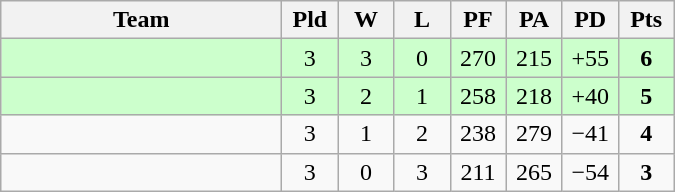<table class=wikitable style="text-align:center">
<tr>
<th width=180>Team</th>
<th width=30>Pld</th>
<th width=30>W</th>
<th width=30>L</th>
<th width=30>PF</th>
<th width=30>PA</th>
<th width=30>PD</th>
<th width=30>Pts</th>
</tr>
<tr align=center bgcolor="#ccffcc">
<td align=left></td>
<td>3</td>
<td>3</td>
<td>0</td>
<td>270</td>
<td>215</td>
<td>+55</td>
<td><strong>6</strong></td>
</tr>
<tr align=center bgcolor="#ccffcc">
<td align=left></td>
<td>3</td>
<td>2</td>
<td>1</td>
<td>258</td>
<td>218</td>
<td>+40</td>
<td><strong>5</strong></td>
</tr>
<tr align=center>
<td align=left></td>
<td>3</td>
<td>1</td>
<td>2</td>
<td>238</td>
<td>279</td>
<td>−41</td>
<td><strong>4</strong></td>
</tr>
<tr align=center>
<td align=left></td>
<td>3</td>
<td>0</td>
<td>3</td>
<td>211</td>
<td>265</td>
<td>−54</td>
<td><strong>3</strong></td>
</tr>
</table>
